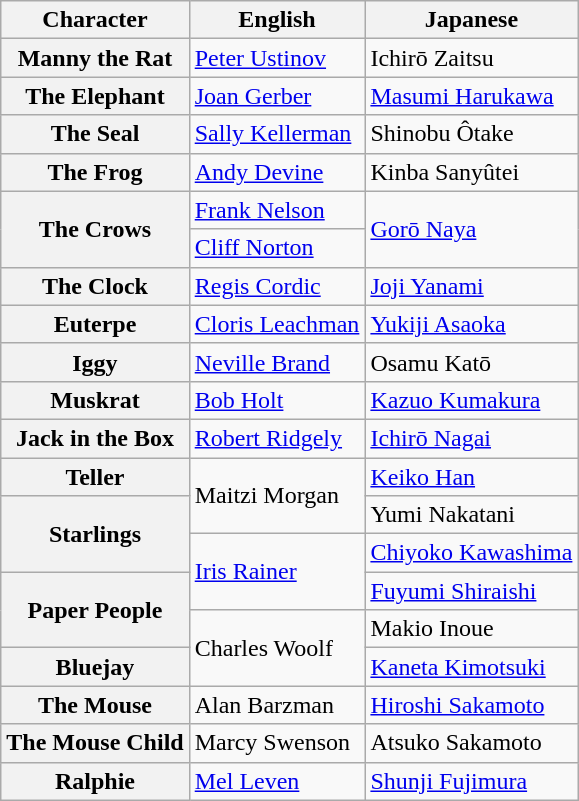<table class="wikitable">
<tr>
<th>Character</th>
<th>English</th>
<th>Japanese</th>
</tr>
<tr>
<th>Manny the Rat</th>
<td><a href='#'>Peter Ustinov</a></td>
<td>Ichirō Zaitsu</td>
</tr>
<tr>
<th>The Elephant</th>
<td><a href='#'>Joan Gerber</a></td>
<td><a href='#'>Masumi Harukawa</a></td>
</tr>
<tr>
<th>The Seal</th>
<td><a href='#'>Sally Kellerman</a></td>
<td>Shinobu Ôtake</td>
</tr>
<tr>
<th>The Frog</th>
<td><a href='#'>Andy Devine</a></td>
<td>Kinba Sanyûtei</td>
</tr>
<tr>
<th rowspan="2">The Crows</th>
<td><a href='#'>Frank Nelson</a></td>
<td rowspan="2"><a href='#'>Gorō Naya</a></td>
</tr>
<tr>
<td><a href='#'>Cliff Norton</a></td>
</tr>
<tr>
<th>The Clock</th>
<td><a href='#'>Regis Cordic</a></td>
<td><a href='#'>Joji Yanami</a></td>
</tr>
<tr>
<th>Euterpe</th>
<td><a href='#'>Cloris Leachman</a></td>
<td><a href='#'>Yukiji Asaoka</a></td>
</tr>
<tr>
<th>Iggy</th>
<td><a href='#'>Neville Brand</a></td>
<td>Osamu Katō</td>
</tr>
<tr>
<th>Muskrat</th>
<td><a href='#'>Bob Holt</a></td>
<td><a href='#'>Kazuo Kumakura</a></td>
</tr>
<tr>
<th>Jack in the Box</th>
<td><a href='#'>Robert Ridgely</a></td>
<td><a href='#'>Ichirō Nagai</a></td>
</tr>
<tr>
<th>Teller</th>
<td rowspan="2">Maitzi Morgan</td>
<td><a href='#'>Keiko Han</a></td>
</tr>
<tr>
<th rowspan="2">Starlings</th>
<td>Yumi Nakatani</td>
</tr>
<tr>
<td rowspan="2"><a href='#'>Iris Rainer</a></td>
<td><a href='#'>Chiyoko Kawashima</a></td>
</tr>
<tr>
<th rowspan="2">Paper People</th>
<td><a href='#'>Fuyumi Shiraishi</a></td>
</tr>
<tr>
<td rowspan="2">Charles Woolf</td>
<td>Makio Inoue</td>
</tr>
<tr>
<th>Bluejay</th>
<td><a href='#'>Kaneta Kimotsuki</a></td>
</tr>
<tr>
<th>The Mouse</th>
<td>Alan Barzman</td>
<td><a href='#'>Hiroshi Sakamoto</a></td>
</tr>
<tr>
<th>The Mouse Child</th>
<td>Marcy Swenson</td>
<td>Atsuko Sakamoto</td>
</tr>
<tr>
<th>Ralphie</th>
<td><a href='#'>Mel Leven</a></td>
<td><a href='#'>Shunji Fujimura</a></td>
</tr>
</table>
